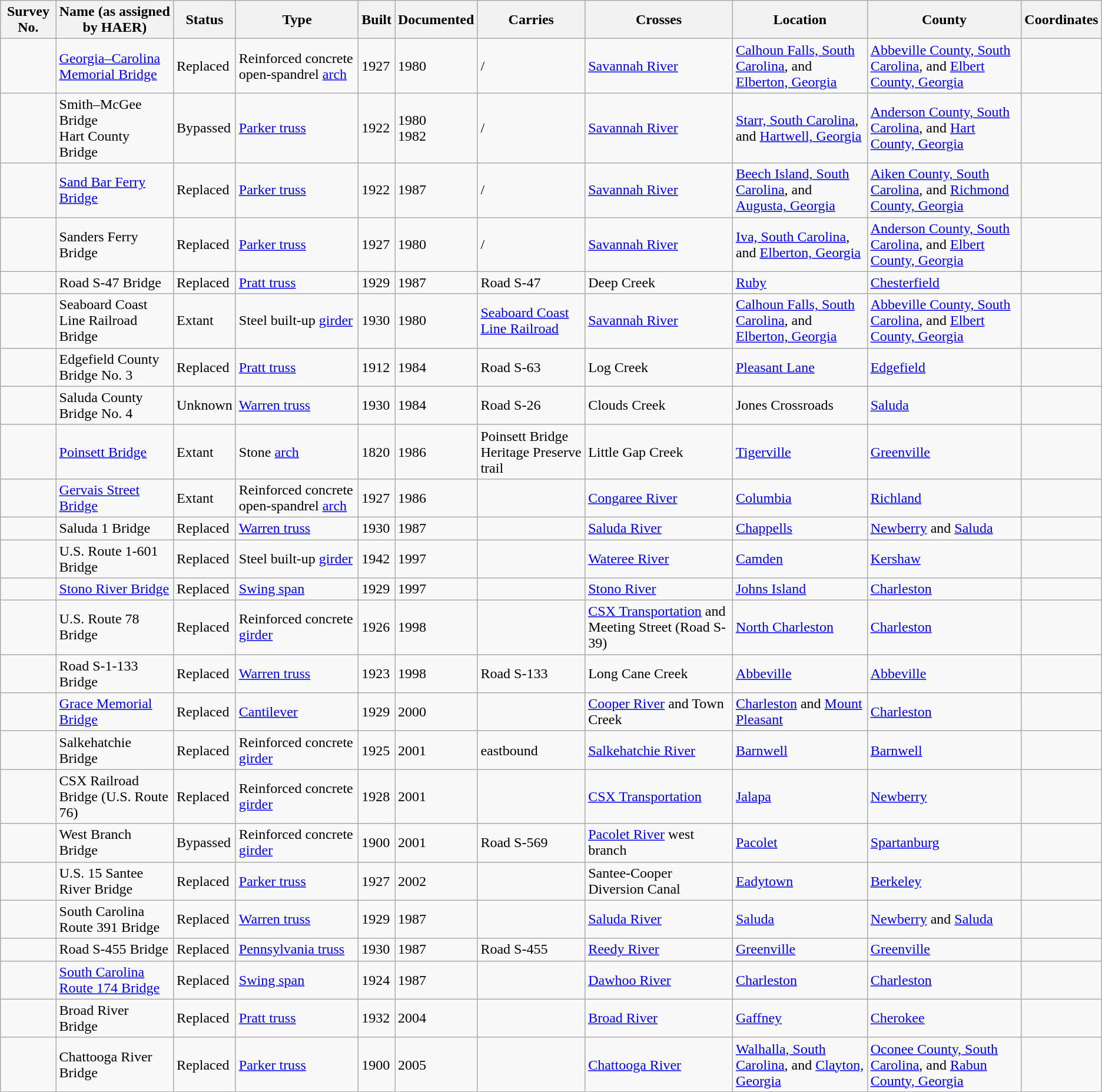<table class="wikitable sortable">
<tr>
<th>Survey No.</th>
<th>Name (as assigned by HAER)</th>
<th>Status</th>
<th>Type</th>
<th>Built</th>
<th>Documented</th>
<th>Carries</th>
<th>Crosses</th>
<th>Location</th>
<th>County</th>
<th>Coordinates</th>
</tr>
<tr>
<td></td>
<td><a href='#'>Georgia–Carolina Memorial Bridge</a></td>
<td>Replaced</td>
<td>Reinforced concrete open-spandrel <a href='#'>arch</a></td>
<td>1927</td>
<td>1980</td>
<td> / </td>
<td><a href='#'>Savannah River</a></td>
<td><a href='#'>Calhoun Falls, South Carolina</a>, and <a href='#'>Elberton, Georgia</a></td>
<td><a href='#'>Abbeville County, South Carolina</a>, and <a href='#'>Elbert County, Georgia</a></td>
<td></td>
</tr>
<tr>
<td><br></td>
<td>Smith–McGee Bridge<br>Hart County Bridge</td>
<td>Bypassed</td>
<td><a href='#'>Parker truss</a></td>
<td>1922</td>
<td>1980<br>1982</td>
<td> / </td>
<td><a href='#'>Savannah River</a></td>
<td><a href='#'>Starr, South Carolina</a>, and <a href='#'>Hartwell, Georgia</a></td>
<td><a href='#'>Anderson County, South Carolina</a>, and <a href='#'>Hart County, Georgia</a></td>
<td></td>
</tr>
<tr>
<td></td>
<td><a href='#'>Sand Bar Ferry Bridge</a></td>
<td>Replaced</td>
<td><a href='#'>Parker truss</a></td>
<td>1922</td>
<td>1987</td>
<td> / </td>
<td><a href='#'>Savannah River</a></td>
<td><a href='#'>Beech Island, South Carolina</a>, and <a href='#'>Augusta, Georgia</a></td>
<td><a href='#'>Aiken County, South Carolina</a>, and <a href='#'>Richmond County, Georgia</a></td>
<td></td>
</tr>
<tr>
<td></td>
<td>Sanders Ferry Bridge</td>
<td>Replaced</td>
<td><a href='#'>Parker truss</a></td>
<td>1927</td>
<td>1980</td>
<td> / </td>
<td><a href='#'>Savannah River</a></td>
<td><a href='#'>Iva, South Carolina</a>, and <a href='#'>Elberton, Georgia</a></td>
<td><a href='#'>Anderson County, South Carolina</a>, and <a href='#'>Elbert County, Georgia</a></td>
<td></td>
</tr>
<tr>
<td></td>
<td>Road S-47 Bridge</td>
<td>Replaced</td>
<td><a href='#'>Pratt truss</a></td>
<td>1929</td>
<td>1987</td>
<td>Road S-47</td>
<td>Deep Creek</td>
<td><a href='#'>Ruby</a></td>
<td><a href='#'>Chesterfield</a></td>
<td></td>
</tr>
<tr>
<td></td>
<td>Seaboard Coast Line Railroad Bridge</td>
<td>Extant</td>
<td>Steel built-up <a href='#'>girder</a></td>
<td>1930</td>
<td>1980</td>
<td><a href='#'>Seaboard Coast Line Railroad</a></td>
<td><a href='#'>Savannah River</a></td>
<td><a href='#'>Calhoun Falls, South Carolina</a>, and <a href='#'>Elberton, Georgia</a></td>
<td><a href='#'>Abbeville County, South Carolina</a>, and <a href='#'>Elbert County, Georgia</a></td>
<td></td>
</tr>
<tr>
<td></td>
<td>Edgefield County Bridge No. 3</td>
<td>Replaced</td>
<td><a href='#'>Pratt truss</a></td>
<td>1912</td>
<td>1984</td>
<td>Road S-63</td>
<td>Log Creek</td>
<td><a href='#'>Pleasant Lane</a></td>
<td><a href='#'>Edgefield</a></td>
<td></td>
</tr>
<tr>
<td></td>
<td>Saluda County Bridge No. 4</td>
<td>Unknown</td>
<td><a href='#'>Warren truss</a></td>
<td>1930</td>
<td>1984</td>
<td>Road S-26</td>
<td>Clouds Creek</td>
<td>Jones Crossroads</td>
<td><a href='#'>Saluda</a></td>
<td></td>
</tr>
<tr>
<td></td>
<td><a href='#'>Poinsett Bridge</a></td>
<td>Extant</td>
<td>Stone <a href='#'>arch</a></td>
<td>1820</td>
<td>1986</td>
<td>Poinsett Bridge Heritage Preserve trail</td>
<td>Little Gap Creek</td>
<td><a href='#'>Tigerville</a></td>
<td><a href='#'>Greenville</a></td>
<td></td>
</tr>
<tr>
<td></td>
<td><a href='#'>Gervais Street Bridge</a></td>
<td>Extant</td>
<td>Reinforced concrete open-spandrel <a href='#'>arch</a></td>
<td>1927</td>
<td>1986</td>
<td></td>
<td><a href='#'>Congaree River</a></td>
<td><a href='#'>Columbia</a></td>
<td><a href='#'>Richland</a></td>
<td></td>
</tr>
<tr>
<td></td>
<td>Saluda 1 Bridge</td>
<td>Replaced</td>
<td><a href='#'>Warren truss</a></td>
<td>1930</td>
<td>1987</td>
<td></td>
<td><a href='#'>Saluda River</a></td>
<td><a href='#'>Chappells</a></td>
<td><a href='#'>Newberry</a> and <a href='#'>Saluda</a></td>
<td></td>
</tr>
<tr>
<td></td>
<td>U.S. Route 1-601 Bridge</td>
<td>Replaced</td>
<td>Steel built-up <a href='#'>girder</a></td>
<td>1942</td>
<td>1997</td>
<td></td>
<td><a href='#'>Wateree River</a></td>
<td><a href='#'>Camden</a></td>
<td><a href='#'>Kershaw</a></td>
<td></td>
</tr>
<tr>
<td></td>
<td><a href='#'>Stono River Bridge</a></td>
<td>Replaced</td>
<td><a href='#'>Swing span</a></td>
<td>1929</td>
<td>1997</td>
<td></td>
<td><a href='#'>Stono River</a></td>
<td><a href='#'>Johns Island</a></td>
<td><a href='#'>Charleston</a></td>
<td></td>
</tr>
<tr>
<td></td>
<td>U.S. Route 78 Bridge</td>
<td>Replaced</td>
<td>Reinforced concrete <a href='#'>girder</a></td>
<td>1926</td>
<td>1998</td>
<td></td>
<td><a href='#'>CSX Transportation</a> and Meeting Street (Road S-39)</td>
<td><a href='#'>North Charleston</a></td>
<td><a href='#'>Charleston</a></td>
<td></td>
</tr>
<tr>
<td></td>
<td>Road S-1-133 Bridge</td>
<td>Replaced</td>
<td><a href='#'>Warren truss</a></td>
<td>1923</td>
<td>1998</td>
<td>Road S-133</td>
<td>Long Cane Creek</td>
<td><a href='#'>Abbeville</a></td>
<td><a href='#'>Abbeville</a></td>
<td></td>
</tr>
<tr>
<td></td>
<td><a href='#'>Grace Memorial Bridge</a></td>
<td>Replaced</td>
<td><a href='#'>Cantilever</a></td>
<td>1929</td>
<td>2000</td>
<td></td>
<td><a href='#'>Cooper River</a> and Town Creek</td>
<td><a href='#'>Charleston</a> and <a href='#'>Mount Pleasant</a></td>
<td><a href='#'>Charleston</a></td>
<td></td>
</tr>
<tr>
<td></td>
<td>Salkehatchie Bridge</td>
<td>Replaced</td>
<td>Reinforced concrete <a href='#'>girder</a></td>
<td>1925</td>
<td>2001</td>
<td> eastbound</td>
<td><a href='#'>Salkehatchie River</a></td>
<td><a href='#'>Barnwell</a></td>
<td><a href='#'>Barnwell</a></td>
<td></td>
</tr>
<tr>
<td></td>
<td>CSX Railroad Bridge (U.S. Route 76)</td>
<td>Replaced</td>
<td>Reinforced concrete <a href='#'>girder</a></td>
<td>1928</td>
<td>2001</td>
<td></td>
<td><a href='#'>CSX Transportation</a></td>
<td><a href='#'>Jalapa</a></td>
<td><a href='#'>Newberry</a></td>
<td></td>
</tr>
<tr>
<td></td>
<td>West Branch Bridge</td>
<td>Bypassed</td>
<td>Reinforced concrete <a href='#'>girder</a></td>
<td>1900</td>
<td>2001</td>
<td>Road S-569</td>
<td><a href='#'>Pacolet River</a> west branch</td>
<td><a href='#'>Pacolet</a></td>
<td><a href='#'>Spartanburg</a></td>
<td></td>
</tr>
<tr>
<td></td>
<td>U.S. 15 Santee River Bridge</td>
<td>Replaced</td>
<td><a href='#'>Parker truss</a></td>
<td>1927</td>
<td>2002</td>
<td></td>
<td>Santee-Cooper Diversion Canal</td>
<td><a href='#'>Eadytown</a></td>
<td><a href='#'>Berkeley</a></td>
<td></td>
</tr>
<tr>
<td></td>
<td>South Carolina Route 391 Bridge</td>
<td>Replaced</td>
<td><a href='#'>Warren truss</a></td>
<td>1929</td>
<td>1987</td>
<td></td>
<td><a href='#'>Saluda River</a></td>
<td><a href='#'>Saluda</a></td>
<td><a href='#'>Newberry</a> and <a href='#'>Saluda</a></td>
<td></td>
</tr>
<tr>
<td></td>
<td>Road S-455 Bridge</td>
<td>Replaced</td>
<td><a href='#'>Pennsylvania truss</a></td>
<td>1930</td>
<td>1987</td>
<td>Road S-455</td>
<td><a href='#'>Reedy River</a></td>
<td><a href='#'>Greenville</a></td>
<td><a href='#'>Greenville</a></td>
<td></td>
</tr>
<tr>
<td></td>
<td><a href='#'>South Carolina Route 174 Bridge</a></td>
<td>Replaced</td>
<td><a href='#'>Swing span</a></td>
<td>1924</td>
<td>1987</td>
<td></td>
<td><a href='#'>Dawhoo River</a></td>
<td><a href='#'>Charleston</a></td>
<td><a href='#'>Charleston</a></td>
<td></td>
</tr>
<tr>
<td></td>
<td>Broad River Bridge</td>
<td>Replaced</td>
<td><a href='#'>Pratt truss</a></td>
<td>1932</td>
<td>2004</td>
<td></td>
<td><a href='#'>Broad River</a></td>
<td><a href='#'>Gaffney</a></td>
<td><a href='#'>Cherokee</a></td>
<td></td>
</tr>
<tr>
<td></td>
<td>Chattooga River Bridge</td>
<td>Replaced</td>
<td><a href='#'>Parker truss</a></td>
<td>1900</td>
<td>2005</td>
<td></td>
<td><a href='#'>Chattooga River</a></td>
<td><a href='#'>Walhalla, South Carolina</a>, and <a href='#'>Clayton, Georgia</a></td>
<td><a href='#'>Oconee County, South Carolina</a>, and <a href='#'>Rabun County, Georgia</a></td>
<td></td>
</tr>
</table>
